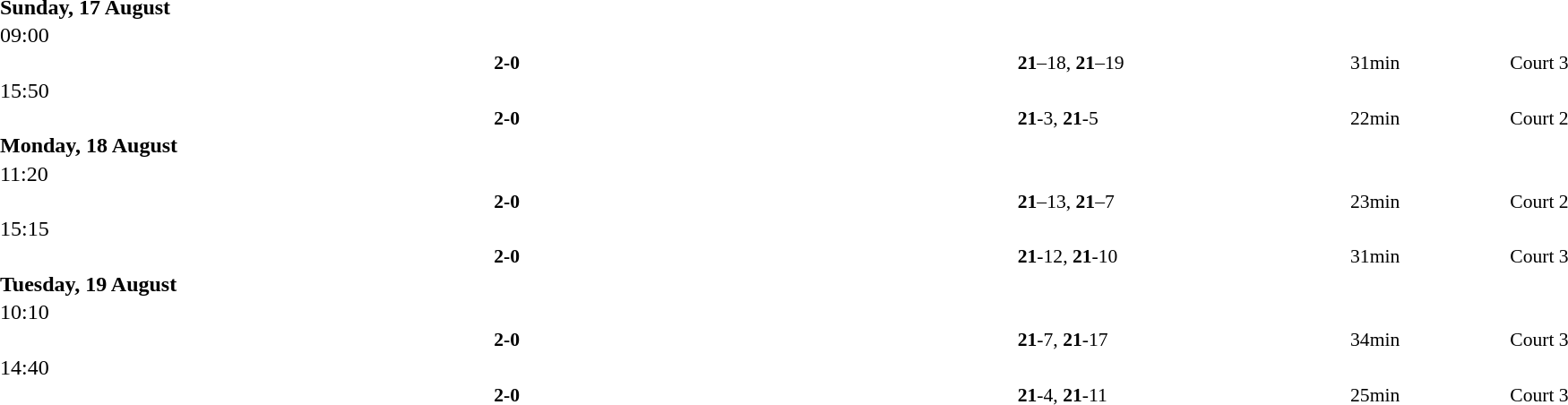<table style="width:100%;" cellspacing="1">
<tr>
<th width=25%></th>
<th width=10%></th>
<th width=25%></th>
</tr>
<tr>
<td><strong>Sunday, 17 August</strong></td>
</tr>
<tr>
<td>09:00</td>
</tr>
<tr style=font-size:90%>
<td align=right><strong></strong></td>
<td align=center><strong> 2-0 </strong></td>
<td></td>
<td><strong>21</strong>–18, <strong>21</strong>–19</td>
<td>31min</td>
<td>Court 3</td>
</tr>
<tr>
<td>15:50</td>
</tr>
<tr style=font-size:90%>
<td align=right><strong></strong></td>
<td align=center><strong> 2-0 </strong></td>
<td></td>
<td><strong>21</strong>-3, <strong>21</strong>-5</td>
<td>22min</td>
<td>Court 2</td>
</tr>
<tr>
<td><strong>Monday, 18 August</strong></td>
</tr>
<tr>
<td>11:20</td>
</tr>
<tr style=font-size:90%>
<td align=right><strong></strong></td>
<td align=center><strong> 2-0 </strong></td>
<td></td>
<td><strong>21</strong>–13, <strong>21</strong>–7</td>
<td>23min</td>
<td>Court 2</td>
</tr>
<tr>
<td>15:15</td>
</tr>
<tr style=font-size:90%>
<td align=right><strong></strong></td>
<td align=center><strong> 2-0 </strong></td>
<td></td>
<td><strong>21</strong>-12, <strong>21</strong>-10</td>
<td>31min</td>
<td>Court 3</td>
</tr>
<tr>
<td><strong>Tuesday, 19 August</strong></td>
</tr>
<tr>
<td>10:10</td>
</tr>
<tr style=font-size:90%>
<td align=right><strong></strong></td>
<td align=center><strong> 2-0 </strong></td>
<td></td>
<td><strong>21</strong>-7, <strong>21</strong>-17</td>
<td>34min</td>
<td>Court 3</td>
</tr>
<tr>
<td>14:40</td>
</tr>
<tr style=font-size:90%>
<td align=right><strong></strong></td>
<td align=center><strong> 2-0 </strong></td>
<td></td>
<td><strong>21</strong>-4, <strong>21</strong>-11</td>
<td>25min</td>
<td>Court 3</td>
</tr>
</table>
